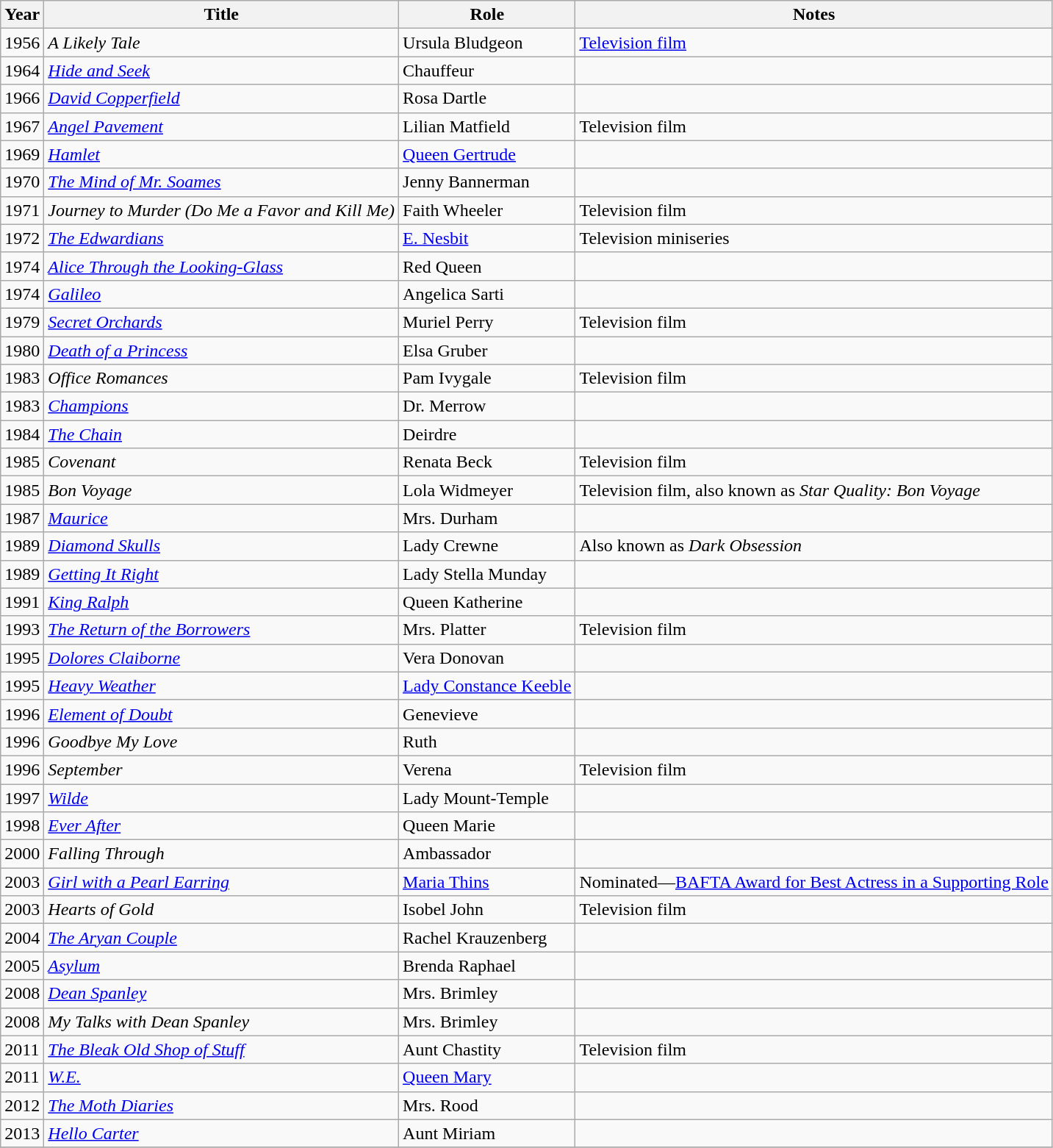<table class="wikitable sortable">
<tr>
<th>Year</th>
<th>Title</th>
<th>Role</th>
<th>Notes</th>
</tr>
<tr>
<td>1956</td>
<td><em>A Likely Tale</em></td>
<td>Ursula Bludgeon</td>
<td><a href='#'>Television film</a></td>
</tr>
<tr>
<td>1964</td>
<td><em><a href='#'>Hide and Seek</a></em></td>
<td>Chauffeur</td>
<td></td>
</tr>
<tr>
<td>1966</td>
<td><em><a href='#'>David Copperfield</a></em></td>
<td>Rosa Dartle</td>
<td></td>
</tr>
<tr>
<td>1967</td>
<td><em><a href='#'>Angel Pavement</a></em></td>
<td>Lilian Matfield</td>
<td>Television film</td>
</tr>
<tr>
<td>1969</td>
<td><em><a href='#'>Hamlet</a></em></td>
<td><a href='#'>Queen Gertrude</a></td>
<td></td>
</tr>
<tr>
<td>1970</td>
<td><em><a href='#'>The Mind of Mr. Soames</a></em></td>
<td>Jenny Bannerman</td>
<td></td>
</tr>
<tr>
<td>1971</td>
<td><em>Journey to Murder (Do Me a Favor and Kill Me)</em></td>
<td>Faith Wheeler</td>
<td>Television film</td>
</tr>
<tr>
<td>1972</td>
<td><em><a href='#'>The Edwardians</a></em></td>
<td><a href='#'>E. Nesbit</a></td>
<td>Television miniseries</td>
</tr>
<tr>
<td>1974</td>
<td><em><a href='#'>Alice Through the Looking-Glass</a></em></td>
<td>Red Queen</td>
<td></td>
</tr>
<tr>
<td>1974</td>
<td><em><a href='#'>Galileo</a></em></td>
<td>Angelica Sarti</td>
<td></td>
</tr>
<tr>
<td>1979</td>
<td><em><a href='#'>Secret Orchards</a></em></td>
<td>Muriel Perry</td>
<td>Television film</td>
</tr>
<tr>
<td>1980</td>
<td><em><a href='#'>Death of a Princess</a></em></td>
<td>Elsa Gruber</td>
<td></td>
</tr>
<tr>
<td>1983</td>
<td><em>Office Romances </em></td>
<td>Pam Ivygale</td>
<td>Television film</td>
</tr>
<tr>
<td>1983</td>
<td><em><a href='#'>Champions</a></em></td>
<td>Dr. Merrow</td>
<td></td>
</tr>
<tr>
<td>1984</td>
<td><em><a href='#'>The Chain</a></em></td>
<td>Deirdre</td>
<td></td>
</tr>
<tr>
<td>1985</td>
<td><em>Covenant</em></td>
<td>Renata Beck</td>
<td>Television film</td>
</tr>
<tr>
<td>1985</td>
<td><em>Bon Voyage</em></td>
<td>Lola Widmeyer</td>
<td>Television film, also known as <em>Star Quality: Bon Voyage</em></td>
</tr>
<tr>
<td>1987</td>
<td><em><a href='#'>Maurice</a></em></td>
<td>Mrs. Durham</td>
<td></td>
</tr>
<tr>
<td>1989</td>
<td><em><a href='#'>Diamond Skulls</a></em></td>
<td>Lady Crewne</td>
<td>Also known as <em>Dark Obsession</em></td>
</tr>
<tr>
<td>1989</td>
<td><em><a href='#'>Getting It Right</a></em></td>
<td>Lady Stella Munday</td>
<td></td>
</tr>
<tr>
<td>1991</td>
<td><em><a href='#'>King Ralph</a></em></td>
<td>Queen Katherine</td>
<td></td>
</tr>
<tr>
<td>1993</td>
<td><em><a href='#'>The Return of the Borrowers</a></em></td>
<td>Mrs. Platter</td>
<td>Television film</td>
</tr>
<tr>
<td>1995</td>
<td><em><a href='#'>Dolores Claiborne</a></em></td>
<td>Vera Donovan</td>
<td></td>
</tr>
<tr>
<td>1995</td>
<td><em><a href='#'>Heavy Weather</a></em></td>
<td><a href='#'>Lady Constance Keeble</a></td>
<td></td>
</tr>
<tr>
<td>1996</td>
<td><em><a href='#'>Element of Doubt</a></em></td>
<td>Genevieve</td>
<td></td>
</tr>
<tr>
<td>1996</td>
<td><em>Goodbye My Love </em></td>
<td>Ruth</td>
<td></td>
</tr>
<tr>
<td>1996</td>
<td><em>September </em></td>
<td>Verena</td>
<td>Television film</td>
</tr>
<tr>
<td>1997</td>
<td><em><a href='#'>Wilde</a></em></td>
<td>Lady Mount-Temple</td>
<td></td>
</tr>
<tr>
<td>1998</td>
<td><em><a href='#'>Ever After</a></em></td>
<td>Queen Marie</td>
<td></td>
</tr>
<tr>
<td>2000</td>
<td><em>Falling Through </em></td>
<td>Ambassador</td>
<td></td>
</tr>
<tr>
<td>2003</td>
<td><em><a href='#'>Girl with a Pearl Earring</a></em></td>
<td><a href='#'>Maria Thins</a></td>
<td>Nominated—<a href='#'>BAFTA Award for Best Actress in a Supporting Role</a></td>
</tr>
<tr>
<td>2003</td>
<td><em>Hearts of Gold</em></td>
<td>Isobel John</td>
<td>Television film</td>
</tr>
<tr>
<td>2004</td>
<td><em><a href='#'>The Aryan Couple</a></em></td>
<td>Rachel Krauzenberg</td>
<td></td>
</tr>
<tr>
<td>2005</td>
<td><em><a href='#'>Asylum</a></em></td>
<td>Brenda Raphael</td>
<td></td>
</tr>
<tr>
<td>2008</td>
<td><em><a href='#'>Dean Spanley</a></em></td>
<td>Mrs. Brimley</td>
<td></td>
</tr>
<tr>
<td>2008</td>
<td><em>My Talks with Dean Spanley</em></td>
<td>Mrs. Brimley</td>
<td></td>
</tr>
<tr>
<td>2011</td>
<td><em><a href='#'>The Bleak Old Shop of Stuff</a></em></td>
<td>Aunt Chastity</td>
<td>Television film</td>
</tr>
<tr>
<td>2011</td>
<td><em><a href='#'>W.E.</a></em></td>
<td><a href='#'>Queen Mary</a></td>
<td></td>
</tr>
<tr>
<td>2012</td>
<td><em><a href='#'>The Moth Diaries</a></em></td>
<td>Mrs. Rood</td>
<td></td>
</tr>
<tr>
<td>2013</td>
<td><em><a href='#'>Hello Carter</a></em></td>
<td>Aunt Miriam</td>
<td></td>
</tr>
<tr>
</tr>
</table>
